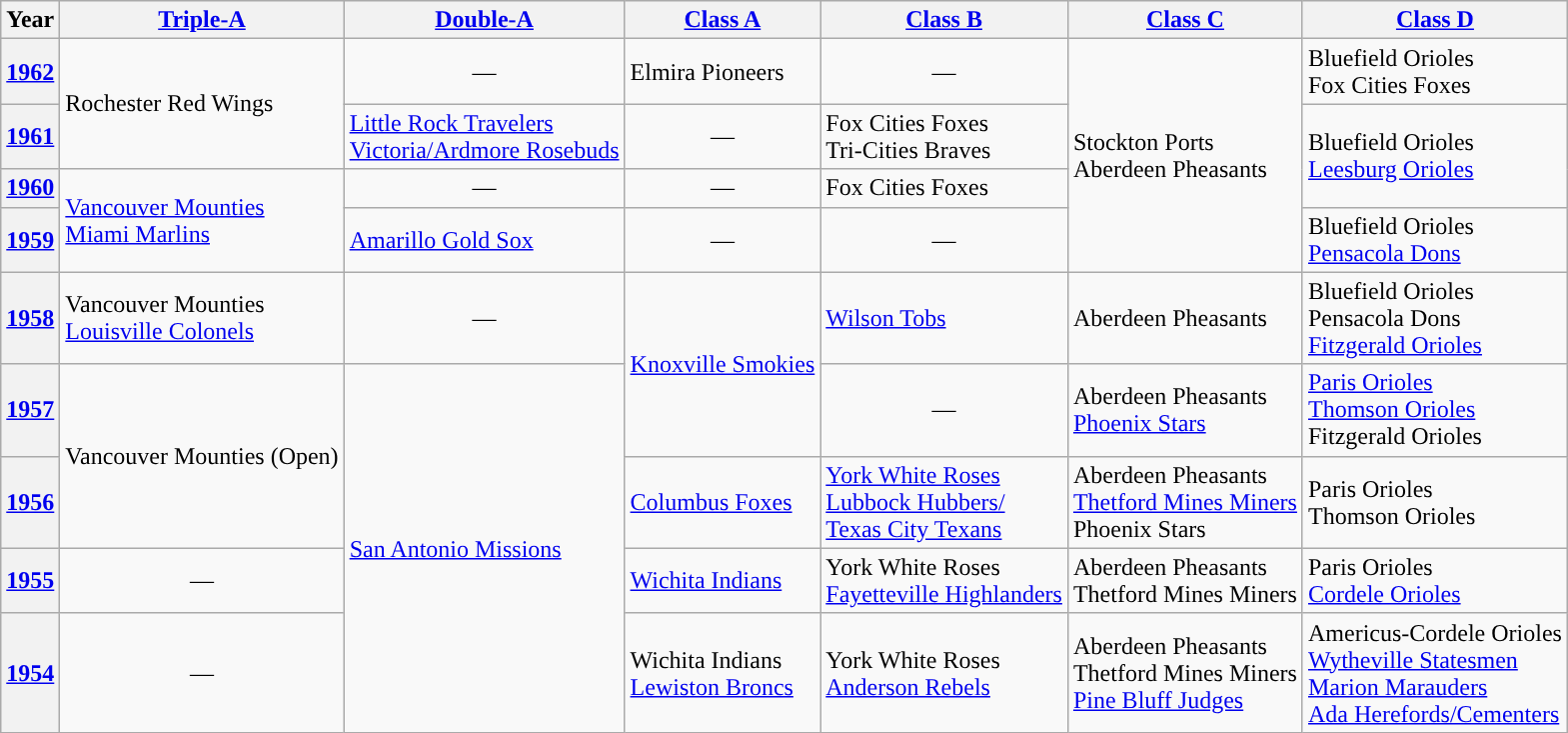<table class="wikitable">
<tr>
<th>Year</th>
<th><a href='#'><span>Triple-A</span></a></th>
<th><a href='#'><span>Double-A</span></a></th>
<th><a href='#'><span>Class A</span></a></th>
<th><a href='#'><span>Class B</span></a></th>
<th><a href='#'><span>Class C</span></a></th>
<th><a href='#'><span>Class D</span></a></th>
</tr>
<tr>
<th><a href='#'>1962</a></th>
<td rowspan=2>Rochester Red Wings</td>
<td align="center">—</td>
<td>Elmira Pioneers</td>
<td align="center">—</td>
<td rowspan=4>Stockton Ports<br>Aberdeen Pheasants</td>
<td>Bluefield Orioles<br>Fox Cities Foxes</td>
</tr>
<tr>
<th><a href='#'>1961</a></th>
<td><a href='#'>Little Rock Travelers</a><br><a href='#'>Victoria/Ardmore Rosebuds</a></td>
<td align="center">—</td>
<td>Fox Cities Foxes<br>Tri-Cities Braves</td>
<td rowspan=2>Bluefield Orioles<br><a href='#'>Leesburg Orioles</a></td>
</tr>
<tr>
<th><a href='#'>1960</a></th>
<td rowspan=2><a href='#'>Vancouver Mounties</a><br><a href='#'>Miami Marlins</a></td>
<td align="center">—</td>
<td align="center">—</td>
<td>Fox Cities Foxes</td>
</tr>
<tr>
<th><a href='#'>1959</a></th>
<td><a href='#'>Amarillo Gold Sox</a></td>
<td align="center">—</td>
<td align="center">—</td>
<td>Bluefield Orioles<br><a href='#'>Pensacola Dons</a></td>
</tr>
<tr>
<th><a href='#'>1958</a></th>
<td>Vancouver Mounties<br><a href='#'>Louisville Colonels</a></td>
<td align="center">—</td>
<td rowspan=2><a href='#'>Knoxville Smokies</a></td>
<td><a href='#'>Wilson Tobs</a></td>
<td>Aberdeen Pheasants</td>
<td>Bluefield Orioles<br>Pensacola Dons<br><a href='#'>Fitzgerald Orioles</a></td>
</tr>
<tr>
<th><a href='#'>1957</a></th>
<td rowspan=2>Vancouver Mounties (Open)</td>
<td rowspan=4><a href='#'>San Antonio Missions</a></td>
<td align="center">—</td>
<td>Aberdeen Pheasants<br><a href='#'>Phoenix Stars</a></td>
<td><a href='#'>Paris Orioles</a><br><a href='#'>Thomson Orioles</a><br>Fitzgerald Orioles</td>
</tr>
<tr>
<th><a href='#'>1956</a></th>
<td><a href='#'>Columbus Foxes</a></td>
<td><a href='#'>York White Roses</a><br><a href='#'>Lubbock Hubbers/<br>Texas City Texans</a></td>
<td>Aberdeen Pheasants<br><a href='#'>Thetford Mines Miners</a><br>Phoenix Stars</td>
<td>Paris Orioles<br>Thomson Orioles</td>
</tr>
<tr>
<th><a href='#'>1955</a></th>
<td align="center">—</td>
<td><a href='#'>Wichita Indians</a></td>
<td>York White Roses<br><a href='#'>Fayetteville Highlanders</a></td>
<td>Aberdeen Pheasants<br>Thetford Mines Miners</td>
<td>Paris Orioles<br><a href='#'>Cordele Orioles</a></td>
</tr>
<tr>
<th><a href='#'>1954</a></th>
<td align="center">—</td>
<td>Wichita Indians<br><a href='#'>Lewiston Broncs</a></td>
<td>York White Roses<br><a href='#'>Anderson Rebels</a></td>
<td>Aberdeen Pheasants<br>Thetford Mines Miners<br><a href='#'>Pine Bluff Judges</a></td>
<td>Americus-Cordele Orioles<br><a href='#'>Wytheville Statesmen</a><br><a href='#'>Marion Marauders</a><br><a href='#'>Ada Herefords/Cementers</a></td>
</tr>
</table>
